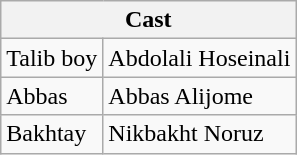<table class="wikitable">
<tr>
<th colspan="2">Cast</th>
</tr>
<tr>
<td>Talib boy</td>
<td>Abdolali Hoseinali</td>
</tr>
<tr>
<td>Abbas</td>
<td>Abbas Alijome</td>
</tr>
<tr>
<td>Bakhtay</td>
<td>Nikbakht Noruz</td>
</tr>
</table>
